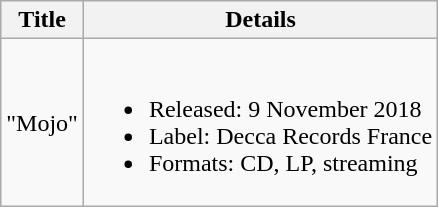<table class="wikitable">
<tr>
<th>Title</th>
<th>Details</th>
</tr>
<tr>
<td>"Mojo"</td>
<td><br><ul><li>Released: 9 November 2018</li><li>Label: Decca Records France</li><li>Formats: CD, LP, streaming</li></ul></td>
</tr>
</table>
